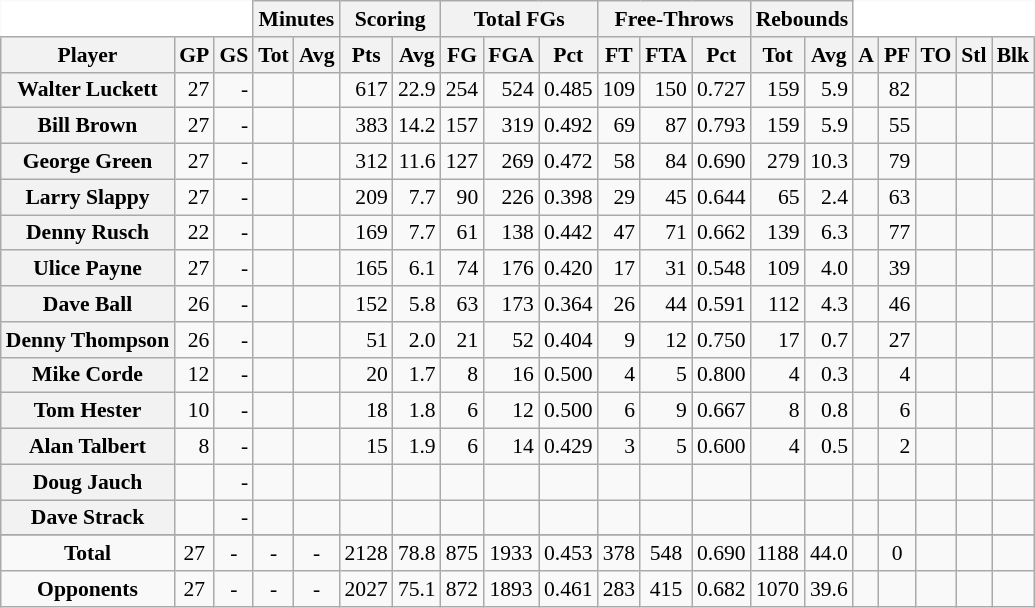<table class="wikitable sortable" border="1" style="font-size:90%;">
<tr>
<th colspan="3" style="border-top-style:hidden; border-left-style:hidden; background: white;"></th>
<th colspan="2" style=>Minutes</th>
<th colspan="2" style=>Scoring</th>
<th colspan="3" style=>Total FGs</th>
<th colspan="3" style=>Free-Throws</th>
<th colspan="2" style=>Rebounds</th>
<th colspan="5" style="border-top-style:hidden; border-right-style:hidden; background: white;"></th>
</tr>
<tr>
<th scope="col" style=>Player</th>
<th scope="col" style=>GP</th>
<th scope="col" style=>GS</th>
<th scope="col" style=>Tot</th>
<th scope="col" style=>Avg</th>
<th scope="col" style=>Pts</th>
<th scope="col" style=>Avg</th>
<th scope="col" style=>FG</th>
<th scope="col" style=>FGA</th>
<th scope="col" style=>Pct</th>
<th scope="col" style=>FT</th>
<th scope="col" style=>FTA</th>
<th scope="col" style=>Pct</th>
<th scope="col" style=>Tot</th>
<th scope="col" style=>Avg</th>
<th scope="col" style=>A</th>
<th scope="col" style=>PF</th>
<th scope="col" style=>TO</th>
<th scope="col" style=>Stl</th>
<th scope="col" style=>Blk</th>
</tr>
<tr>
<th>Walter Luckett</th>
<td align="right">27</td>
<td align="right">-</td>
<td align="right"></td>
<td align="right"></td>
<td align="right">617</td>
<td align="right">22.9</td>
<td align="right">254</td>
<td align="right">524</td>
<td align="right">0.485</td>
<td align="right">109</td>
<td align="right">150</td>
<td align="right">0.727</td>
<td align="right">159</td>
<td align="right">5.9</td>
<td align="right"></td>
<td align="right">82</td>
<td align="right"></td>
<td align="right"></td>
<td align="right"></td>
</tr>
<tr>
<th>Bill Brown</th>
<td align="right">27</td>
<td align="right">-</td>
<td align="right"></td>
<td align="right"></td>
<td align="right">383</td>
<td align="right">14.2</td>
<td align="right">157</td>
<td align="right">319</td>
<td align="right">0.492</td>
<td align="right">69</td>
<td align="right">87</td>
<td align="right">0.793</td>
<td align="right">159</td>
<td align="right">5.9</td>
<td align="right"></td>
<td align="right">55</td>
<td align="right"></td>
<td align="right"></td>
<td align="right"></td>
</tr>
<tr>
<th>George Green</th>
<td align="right">27</td>
<td align="right">-</td>
<td align="right"></td>
<td align="right"></td>
<td align="right">312</td>
<td align="right">11.6</td>
<td align="right">127</td>
<td align="right">269</td>
<td align="right">0.472</td>
<td align="right">58</td>
<td align="right">84</td>
<td align="right">0.690</td>
<td align="right">279</td>
<td align="right">10.3</td>
<td align="right"></td>
<td align="right">79</td>
<td align="right"></td>
<td align="right"></td>
<td align="right"></td>
</tr>
<tr>
<th>Larry Slappy</th>
<td align="right">27</td>
<td align="right">-</td>
<td align="right"></td>
<td align="right"></td>
<td align="right">209</td>
<td align="right">7.7</td>
<td align="right">90</td>
<td align="right">226</td>
<td align="right">0.398</td>
<td align="right">29</td>
<td align="right">45</td>
<td align="right">0.644</td>
<td align="right">65</td>
<td align="right">2.4</td>
<td align="right"></td>
<td align="right">63</td>
<td align="right"></td>
<td align="right"></td>
<td align="right"></td>
</tr>
<tr>
<th>Denny Rusch</th>
<td align="right">22</td>
<td align="right">-</td>
<td align="right"></td>
<td align="right"></td>
<td align="right">169</td>
<td align="right">7.7</td>
<td align="right">61</td>
<td align="right">138</td>
<td align="right">0.442</td>
<td align="right">47</td>
<td align="right">71</td>
<td align="right">0.662</td>
<td align="right">139</td>
<td align="right">6.3</td>
<td align="right"></td>
<td align="right">77</td>
<td align="right"></td>
<td align="right"></td>
<td align="right"></td>
</tr>
<tr>
<th>Ulice Payne</th>
<td align="right">27</td>
<td align="right">-</td>
<td align="right"></td>
<td align="right"></td>
<td align="right">165</td>
<td align="right">6.1</td>
<td align="right">74</td>
<td align="right">176</td>
<td align="right">0.420</td>
<td align="right">17</td>
<td align="right">31</td>
<td align="right">0.548</td>
<td align="right">109</td>
<td align="right">4.0</td>
<td align="right"></td>
<td align="right">39</td>
<td align="right"></td>
<td align="right"></td>
<td align="right"></td>
</tr>
<tr>
<th>Dave Ball</th>
<td align="right">26</td>
<td align="right">-</td>
<td align="right"></td>
<td align="right"></td>
<td align="right">152</td>
<td align="right">5.8</td>
<td align="right">63</td>
<td align="right">173</td>
<td align="right">0.364</td>
<td align="right">26</td>
<td align="right">44</td>
<td align="right">0.591</td>
<td align="right">112</td>
<td align="right">4.3</td>
<td align="right"></td>
<td align="right">46</td>
<td align="right"></td>
<td align="right"></td>
<td align="right"></td>
</tr>
<tr>
<th>Denny Thompson</th>
<td align="right">26</td>
<td align="right">-</td>
<td align="right"></td>
<td align="right"></td>
<td align="right">51</td>
<td align="right">2.0</td>
<td align="right">21</td>
<td align="right">52</td>
<td align="right">0.404</td>
<td align="right">9</td>
<td align="right">12</td>
<td align="right">0.750</td>
<td align="right">17</td>
<td align="right">0.7</td>
<td align="right"></td>
<td align="right">27</td>
<td align="right"></td>
<td align="right"></td>
<td align="right"></td>
</tr>
<tr>
<th>Mike Corde</th>
<td align="right">12</td>
<td align="right">-</td>
<td align="right"></td>
<td align="right"></td>
<td align="right">20</td>
<td align="right">1.7</td>
<td align="right">8</td>
<td align="right">16</td>
<td align="right">0.500</td>
<td align="right">4</td>
<td align="right">5</td>
<td align="right">0.800</td>
<td align="right">4</td>
<td align="right">0.3</td>
<td align="right"></td>
<td align="right">4</td>
<td align="right"></td>
<td align="right"></td>
<td align="right"></td>
</tr>
<tr>
<th>Tom Hester</th>
<td align="right">10</td>
<td align="right">-</td>
<td align="right"></td>
<td align="right"></td>
<td align="right">18</td>
<td align="right">1.8</td>
<td align="right">6</td>
<td align="right">12</td>
<td align="right">0.500</td>
<td align="right">6</td>
<td align="right">9</td>
<td align="right">0.667</td>
<td align="right">8</td>
<td align="right">0.8</td>
<td align="right"></td>
<td align="right">6</td>
<td align="right"></td>
<td align="right"></td>
<td align="right"></td>
</tr>
<tr>
<th>Alan Talbert</th>
<td align="right">8</td>
<td align="right">-</td>
<td align="right"></td>
<td align="right"></td>
<td align="right">15</td>
<td align="right">1.9</td>
<td align="right">6</td>
<td align="right">14</td>
<td align="right">0.429</td>
<td align="right">3</td>
<td align="right">5</td>
<td align="right">0.600</td>
<td align="right">4</td>
<td align="right">0.5</td>
<td align="right"></td>
<td align="right">2</td>
<td align="right"></td>
<td align="right"></td>
<td align="right"></td>
</tr>
<tr>
<th>Doug Jauch</th>
<td align="right"></td>
<td align="right">-</td>
<td align="right"></td>
<td align="right"></td>
<td align="right"></td>
<td align="right"></td>
<td align="right"></td>
<td align="right"></td>
<td align="right"></td>
<td align="right"></td>
<td align="right"></td>
<td align="right"></td>
<td align="right"></td>
<td align="right"></td>
<td align="right"></td>
<td align="right"></td>
<td align="right"></td>
<td align="right"></td>
<td align="right"></td>
</tr>
<tr>
<th>Dave Strack</th>
<td align="right"></td>
<td align="right">-</td>
<td align="right"></td>
<td align="right"></td>
<td align="right"></td>
<td align="right"></td>
<td align="right"></td>
<td align="right"></td>
<td align="right"></td>
<td align="right"></td>
<td align="right"></td>
<td align="right"></td>
<td align="right"></td>
<td align="right"></td>
<td align="right"></td>
<td align="right"></td>
<td align="right"></td>
<td align="right"></td>
<td align="right"></td>
</tr>
<tr>
</tr>
<tr class="sortbottom">
<td align="center" style=><strong>Total</strong></td>
<td align="center" style=>27</td>
<td align="center" style=>-</td>
<td align="center" style=>-</td>
<td align="center" style=>-</td>
<td align="center" style=>2128</td>
<td align="center" style=>78.8</td>
<td align="center" style=>875</td>
<td align="center" style=>1933</td>
<td align="center" style=>0.453</td>
<td align="center" style=>378</td>
<td align="center" style=>548</td>
<td align="center" style=>0.690</td>
<td align="center" style=>1188</td>
<td align="center" style=>44.0</td>
<td align="center" style=></td>
<td align="center" style=>0</td>
<td align="center" style=></td>
<td align="center" style=></td>
<td align="center" style=></td>
</tr>
<tr class="sortbottom">
<td align="center"><strong>Opponents</strong></td>
<td align="center">27</td>
<td align="center">-</td>
<td align="center">-</td>
<td align="center">-</td>
<td align="center">2027</td>
<td align="center">75.1</td>
<td align="center">872</td>
<td align="center">1893</td>
<td align="center">0.461</td>
<td align="center">283</td>
<td align="center">415</td>
<td align="center">0.682</td>
<td align="center">1070</td>
<td align="center">39.6</td>
<td align="center"></td>
<td align="center"></td>
<td align="center"></td>
<td align="center"></td>
<td align="center"></td>
</tr>
</table>
